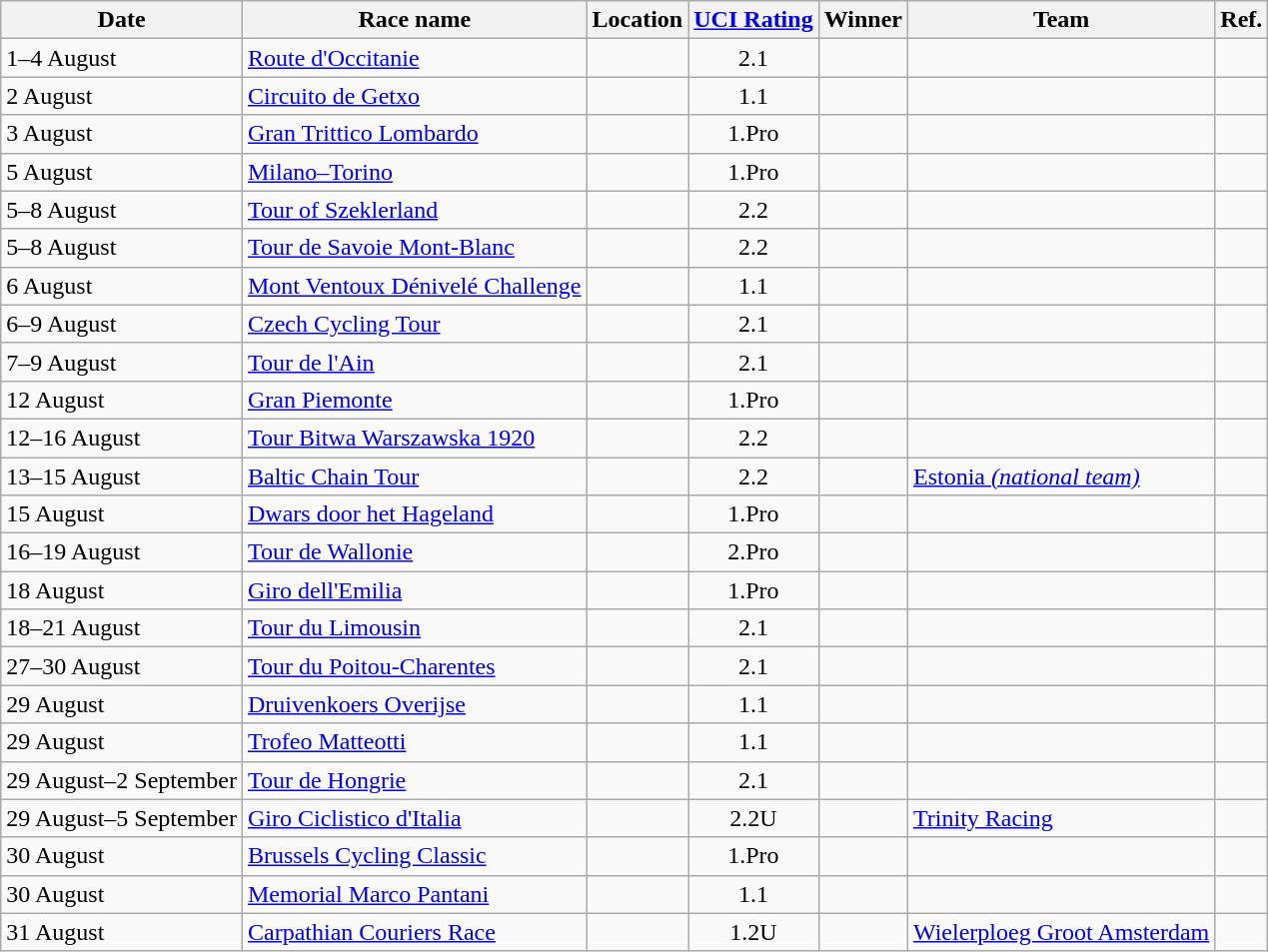<table class="wikitable sortable">
<tr>
<th>Date</th>
<th>Race name</th>
<th>Location</th>
<th><a href='#'>UCI Rating</a></th>
<th>Winner</th>
<th>Team</th>
<th>Ref.</th>
</tr>
<tr>
<td>1–4 August</td>
<td><a href='#'>Route d'Occitanie</a></td>
<td></td>
<td align=center>2.1</td>
<td></td>
<td></td>
<td align=center></td>
</tr>
<tr>
<td>2 August</td>
<td><a href='#'>Circuito de Getxo</a></td>
<td></td>
<td align=center>1.1</td>
<td></td>
<td></td>
<td align=center></td>
</tr>
<tr>
<td>3 August</td>
<td><a href='#'>Gran Trittico Lombardo</a></td>
<td></td>
<td align=center>1.Pro</td>
<td></td>
<td></td>
<td align=center></td>
</tr>
<tr>
<td>5 August</td>
<td><a href='#'>Milano–Torino</a></td>
<td></td>
<td align=center>1.Pro</td>
<td></td>
<td></td>
<td align=center></td>
</tr>
<tr>
<td>5–8 August</td>
<td><a href='#'>Tour of Szeklerland</a></td>
<td></td>
<td align=center>2.2</td>
<td></td>
<td></td>
<td align=center></td>
</tr>
<tr>
<td>5–8 August</td>
<td><a href='#'>Tour de Savoie Mont-Blanc</a></td>
<td></td>
<td align=center>2.2</td>
<td></td>
<td></td>
<td align=center></td>
</tr>
<tr>
<td>6 August</td>
<td><a href='#'>Mont Ventoux Dénivelé Challenge</a></td>
<td></td>
<td align=center>1.1</td>
<td></td>
<td></td>
<td align=center></td>
</tr>
<tr>
<td>6–9 August</td>
<td><a href='#'>Czech Cycling Tour</a></td>
<td></td>
<td align=center>2.1</td>
<td></td>
<td></td>
<td align=center></td>
</tr>
<tr>
<td>7–9 August</td>
<td><a href='#'>Tour de l'Ain</a></td>
<td></td>
<td align=center>2.1</td>
<td></td>
<td></td>
<td align=center></td>
</tr>
<tr>
<td>12 August</td>
<td><a href='#'>Gran Piemonte</a></td>
<td></td>
<td align=center>1.Pro</td>
<td></td>
<td></td>
<td align=center></td>
</tr>
<tr>
<td>12–16 August</td>
<td><a href='#'>Tour Bitwa Warszawska 1920</a></td>
<td></td>
<td align=center>2.2</td>
<td></td>
<td></td>
<td align=center></td>
</tr>
<tr>
<td>13–15 August</td>
<td><a href='#'>Baltic Chain Tour</a></td>
<td></td>
<td align=center>2.2</td>
<td></td>
<td><a href='#'>Estonia <em>(national team)</em></a></td>
<td align=center></td>
</tr>
<tr>
<td>15 August</td>
<td><a href='#'>Dwars door het Hageland</a></td>
<td></td>
<td align=center>1.Pro</td>
<td></td>
<td></td>
<td align=center></td>
</tr>
<tr>
<td>16–19 August</td>
<td><a href='#'>Tour de Wallonie</a></td>
<td></td>
<td align=center>2.Pro</td>
<td></td>
<td></td>
<td align=center></td>
</tr>
<tr>
<td>18 August</td>
<td><a href='#'>Giro dell'Emilia</a></td>
<td></td>
<td align=center>1.Pro</td>
<td></td>
<td></td>
<td align=center></td>
</tr>
<tr>
<td>18–21 August</td>
<td><a href='#'>Tour du Limousin</a></td>
<td></td>
<td align=center>2.1</td>
<td></td>
<td></td>
<td align=center></td>
</tr>
<tr>
<td>27–30 August</td>
<td><a href='#'>Tour du Poitou-Charentes</a></td>
<td></td>
<td align=center>2.1</td>
<td></td>
<td></td>
<td align=center></td>
</tr>
<tr>
<td>29 August</td>
<td><a href='#'>Druivenkoers Overijse</a></td>
<td></td>
<td align=center>1.1</td>
<td></td>
<td></td>
<td align=center></td>
</tr>
<tr>
<td>29 August</td>
<td><a href='#'>Trofeo Matteotti</a></td>
<td></td>
<td align=center>1.1</td>
<td></td>
<td></td>
<td align=center></td>
</tr>
<tr>
<td>29 August–2 September</td>
<td><a href='#'>Tour de Hongrie</a></td>
<td></td>
<td align=center>2.1</td>
<td></td>
<td></td>
<td align=center></td>
</tr>
<tr>
<td>29 August–5 September</td>
<td><a href='#'>Giro Ciclistico d'Italia</a></td>
<td></td>
<td align=center>2.2U</td>
<td></td>
<td><a href='#'>Trinity Racing</a></td>
<td align=center></td>
</tr>
<tr>
<td>30 August</td>
<td><a href='#'>Brussels Cycling Classic</a></td>
<td></td>
<td align=center>1.Pro</td>
<td></td>
<td></td>
<td align=center></td>
</tr>
<tr>
<td>30 August</td>
<td><a href='#'>Memorial Marco Pantani</a></td>
<td></td>
<td align=center>1.1</td>
<td></td>
<td></td>
<td align=center></td>
</tr>
<tr>
<td>31 August</td>
<td><a href='#'>Carpathian Couriers Race</a></td>
<td></td>
<td align=center>1.2U</td>
<td></td>
<td><a href='#'>Wielerploeg Groot Amsterdam</a></td>
<td align=center></td>
</tr>
</table>
